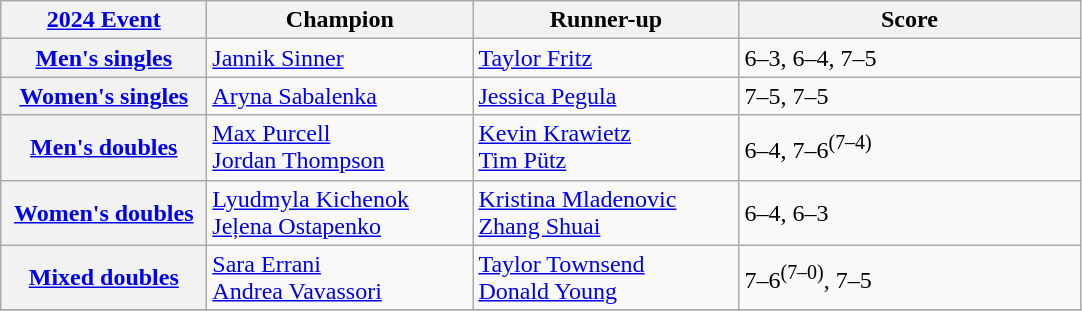<table class="wikitable plainrowheaders nowrap">
<tr>
<th width="130"><a href='#'>2024 Event</a></th>
<th width="170">Champion</th>
<th width="170">Runner-up</th>
<th width="220">Score</th>
</tr>
<tr>
<th scope="row"><a href='#'>Men's singles</a></th>
<td> <a href='#'>Jannik Sinner</a></td>
<td> <a href='#'>Taylor Fritz</a></td>
<td>6–3, 6–4, 7–5</td>
</tr>
<tr>
<th scope="row"><a href='#'>Women's singles</a></th>
<td> <a href='#'>Aryna Sabalenka</a></td>
<td> <a href='#'>Jessica Pegula</a></td>
<td>7–5, 7–5</td>
</tr>
<tr>
<th scope="row"><a href='#'>Men's doubles</a></th>
<td> <a href='#'>Max Purcell</a> <br>  <a href='#'>Jordan Thompson</a></td>
<td> <a href='#'>Kevin Krawietz</a> <br>  <a href='#'>Tim Pütz</a></td>
<td>6–4, 7–6<sup>(7–4)</sup></td>
</tr>
<tr>
<th scope="row"><a href='#'>Women's doubles</a></th>
<td> <a href='#'>Lyudmyla Kichenok</a> <br>  <a href='#'>Jeļena Ostapenko</a></td>
<td> <a href='#'>Kristina Mladenovic</a> <br>  <a href='#'>Zhang Shuai</a></td>
<td>6–4, 6–3</td>
</tr>
<tr>
<th scope="row"><a href='#'>Mixed doubles</a></th>
<td> <a href='#'>Sara Errani</a> <br>  <a href='#'>Andrea Vavassori</a></td>
<td> <a href='#'>Taylor Townsend</a> <br>  <a href='#'>Donald Young</a></td>
<td>7–6<sup>(7–0)</sup>, 7–5</td>
</tr>
<tr>
</tr>
</table>
